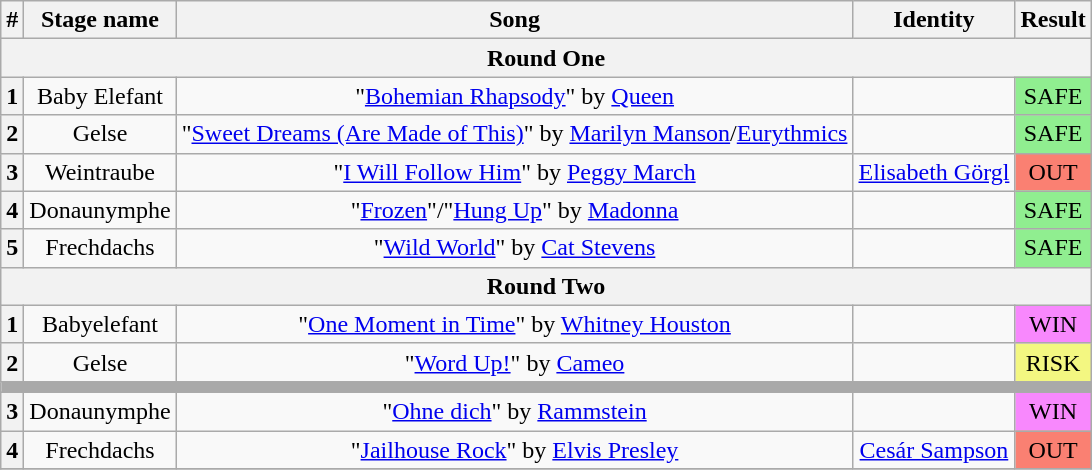<table class="wikitable plainrowheaders" style="text-align: center;">
<tr>
<th>#</th>
<th>Stage name</th>
<th>Song</th>
<th>Identity</th>
<th>Result</th>
</tr>
<tr>
<th colspan="5">Round One</th>
</tr>
<tr>
<th>1</th>
<td>Baby Elefant</td>
<td>"<a href='#'>Bohemian Rhapsody</a>" by <a href='#'>Queen</a></td>
<td></td>
<td bgcolor=lightgreen>SAFE</td>
</tr>
<tr>
<th>2</th>
<td>Gelse</td>
<td>"<a href='#'>Sweet Dreams (Are Made of This)</a>" by <a href='#'>Marilyn Manson</a>/<a href='#'>Eurythmics</a></td>
<td></td>
<td bgcolor=lightgreen>SAFE</td>
</tr>
<tr>
<th>3</th>
<td>Weintraube</td>
<td>"<a href='#'>I Will Follow Him</a>" by <a href='#'>Peggy March</a></td>
<td><a href='#'>Elisabeth Görgl</a></td>
<td bgcolor=salmon>OUT</td>
</tr>
<tr>
<th>4</th>
<td>Donaunymphe</td>
<td>"<a href='#'>Frozen</a>"/"<a href='#'>Hung Up</a>" by <a href='#'>Madonna</a></td>
<td></td>
<td bgcolor=lightgreen>SAFE</td>
</tr>
<tr>
<th>5</th>
<td>Frechdachs</td>
<td>"<a href='#'>Wild World</a>" by <a href='#'>Cat Stevens</a></td>
<td></td>
<td bgcolor=lightgreen>SAFE</td>
</tr>
<tr>
<th colspan="5">Round Two</th>
</tr>
<tr>
<th>1</th>
<td>Babyelefant</td>
<td>"<a href='#'>One Moment in Time</a>" by <a href='#'>Whitney Houston</a></td>
<td></td>
<td bgcolor="#F888FD">WIN</td>
</tr>
<tr>
<th>2</th>
<td>Gelse</td>
<td>"<a href='#'>Word Up!</a>" by <a href='#'>Cameo</a></td>
<td></td>
<td bgcolor="#F3F781">RISK</td>
</tr>
<tr>
<td colspan="5" style="background:darkgray"></td>
</tr>
<tr>
<th>3</th>
<td>Donaunymphe</td>
<td>"<a href='#'>Ohne dich</a>" by <a href='#'>Rammstein</a></td>
<td></td>
<td bgcolor="#F888FD">WIN</td>
</tr>
<tr>
<th>4</th>
<td>Frechdachs</td>
<td>"<a href='#'>Jailhouse Rock</a>" by <a href='#'>Elvis Presley</a></td>
<td><a href='#'>Cesár Sampson</a></td>
<td bgcolor=salmon>OUT</td>
</tr>
<tr>
</tr>
</table>
